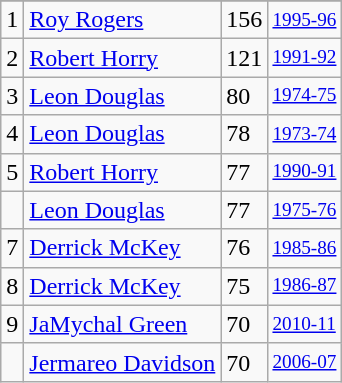<table class="wikitable">
<tr>
</tr>
<tr>
<td>1</td>
<td><a href='#'>Roy Rogers</a></td>
<td>156</td>
<td style="font-size:80%;"><a href='#'>1995-96</a></td>
</tr>
<tr>
<td>2</td>
<td><a href='#'>Robert Horry</a></td>
<td>121</td>
<td style="font-size:80%;"><a href='#'>1991-92</a></td>
</tr>
<tr>
<td>3</td>
<td><a href='#'>Leon Douglas</a></td>
<td>80</td>
<td style="font-size:80%;"><a href='#'>1974-75</a></td>
</tr>
<tr>
<td>4</td>
<td><a href='#'>Leon Douglas</a></td>
<td>78</td>
<td style="font-size:80%;"><a href='#'>1973-74</a></td>
</tr>
<tr>
<td>5</td>
<td><a href='#'>Robert Horry</a></td>
<td>77</td>
<td style="font-size:80%;"><a href='#'>1990-91</a></td>
</tr>
<tr>
<td></td>
<td><a href='#'>Leon Douglas</a></td>
<td>77</td>
<td style="font-size:80%;"><a href='#'>1975-76</a></td>
</tr>
<tr>
<td>7</td>
<td><a href='#'>Derrick McKey</a></td>
<td>76</td>
<td style="font-size:80%;"><a href='#'>1985-86</a></td>
</tr>
<tr>
<td>8</td>
<td><a href='#'>Derrick McKey</a></td>
<td>75</td>
<td style="font-size:80%;"><a href='#'>1986-87</a></td>
</tr>
<tr>
<td>9</td>
<td><a href='#'>JaMychal Green</a></td>
<td>70</td>
<td style="font-size:80%;"><a href='#'>2010-11</a></td>
</tr>
<tr>
<td></td>
<td><a href='#'>Jermareo Davidson</a></td>
<td>70</td>
<td style="font-size:80%;"><a href='#'>2006-07</a></td>
</tr>
</table>
